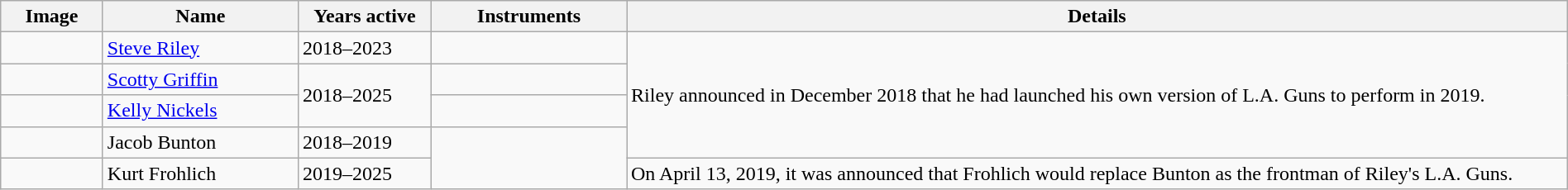<table class="wikitable" border="1" width=100%>
<tr>
<th width="75">Image</th>
<th width="150">Name</th>
<th width="100">Years active</th>
<th width="150">Instruments</th>
<th>Details</th>
</tr>
<tr>
<td></td>
<td><a href='#'>Steve Riley</a></td>
<td>2018–2023 </td>
<td></td>
<td rowspan="4">Riley announced in December 2018 that he had launched his own version of L.A. Guns to perform in 2019.</td>
</tr>
<tr>
<td></td>
<td><a href='#'>Scotty Griffin</a></td>
<td rowspan="2">2018–2025</td>
<td></td>
</tr>
<tr>
<td></td>
<td><a href='#'>Kelly Nickels</a><br></td>
<td></td>
</tr>
<tr>
<td></td>
<td>Jacob Bunton</td>
<td>2018–2019</td>
<td rowspan="2"></td>
</tr>
<tr>
<td></td>
<td>Kurt Frohlich</td>
<td>2019–2025</td>
<td>On April 13, 2019, it was announced that Frohlich would replace Bunton as the frontman of Riley's L.A. Guns.</td>
</tr>
</table>
